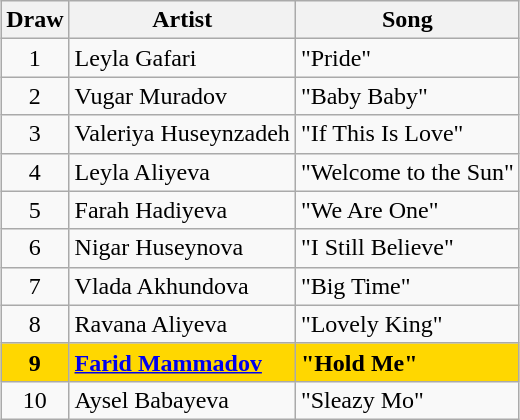<table class="sortable wikitable" style="margin: 1em auto 1em auto; text-align:center">
<tr>
<th>Draw</th>
<th>Artist</th>
<th>Song</th>
</tr>
<tr>
<td>1</td>
<td align="left">Leyla Gafari</td>
<td align="left">"Pride"</td>
</tr>
<tr>
<td>2</td>
<td align="left">Vugar Muradov</td>
<td align="left">"Baby Baby"</td>
</tr>
<tr>
<td>3</td>
<td align="left">Valeriya Huseynzadeh</td>
<td align="left">"If This Is Love"</td>
</tr>
<tr>
<td>4</td>
<td align="left">Leyla Aliyeva</td>
<td align="left">"Welcome to the Sun"</td>
</tr>
<tr>
<td>5</td>
<td align="left">Farah Hadiyeva</td>
<td align="left">"We Are One"</td>
</tr>
<tr>
<td>6</td>
<td align="left">Nigar Huseynova</td>
<td align="left">"I Still Believe"</td>
</tr>
<tr>
<td>7</td>
<td align="left">Vlada Akhundova</td>
<td align="left">"Big Time"</td>
</tr>
<tr>
<td>8</td>
<td align="left">Ravana Aliyeva</td>
<td align="left">"Lovely King"</td>
</tr>
<tr style="font-weight:bold; background:gold">
<td>9</td>
<td align="left"><a href='#'>Farid Mammadov</a></td>
<td align="left">"Hold Me"</td>
</tr>
<tr>
<td>10</td>
<td align="left">Aysel Babayeva</td>
<td align="left">"Sleazy Mo"</td>
</tr>
</table>
